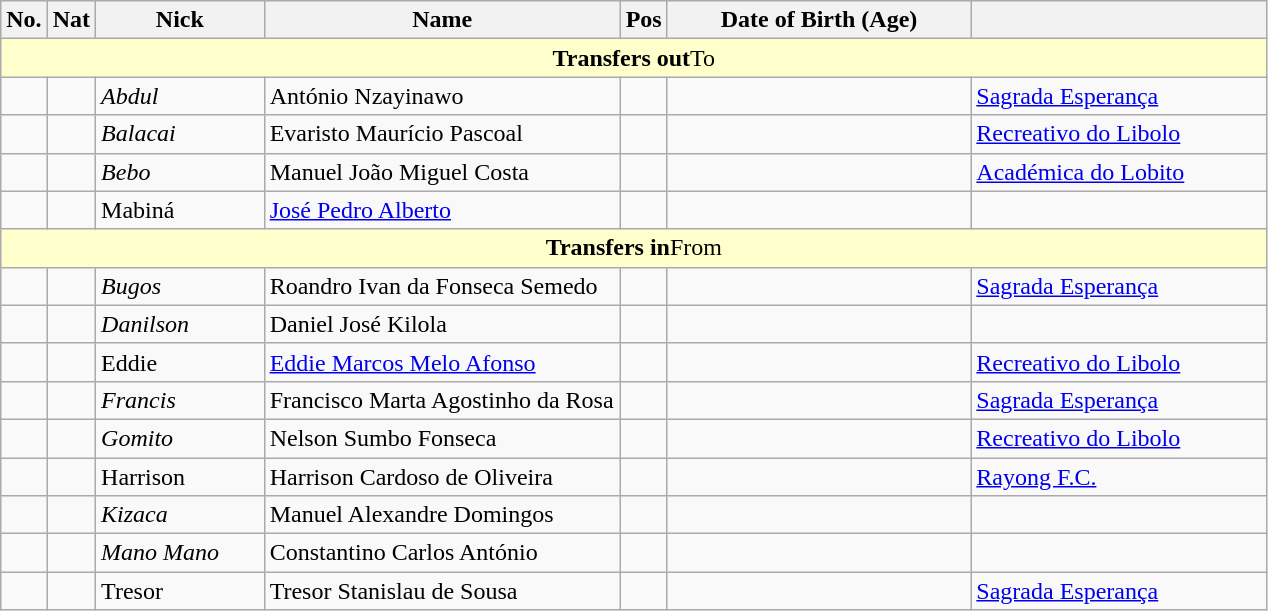<table class="wikitable ve-ce-branchNode ve-ce-tableNode">
<tr>
<th>No.</th>
<th>Nat</th>
<th width=105px>Nick</th>
<th width=230px>Name</th>
<th>Pos</th>
<th width=195px>Date of Birth (Age)</th>
<th width=190px></th>
</tr>
<tr bgcolor=#ffffcc>
<td align=center colspan=7><strong>Transfers out</strong>To</td>
</tr>
<tr>
<td></td>
<td></td>
<td><em>Abdul</em></td>
<td>António Nzayinawo</td>
<td></td>
<td></td>
<td> <a href='#'>Sagrada Esperança</a></td>
</tr>
<tr>
<td></td>
<td></td>
<td><em>Balacai</em></td>
<td>Evaristo Maurício Pascoal</td>
<td></td>
<td></td>
<td> <a href='#'>Recreativo do Libolo</a></td>
</tr>
<tr>
<td></td>
<td></td>
<td><em>Bebo</em></td>
<td>Manuel João Miguel Costa</td>
<td></td>
<td></td>
<td> <a href='#'>Académica do Lobito</a></td>
</tr>
<tr>
<td></td>
<td></td>
<td>Mabiná</td>
<td><a href='#'>José Pedro Alberto</a></td>
<td></td>
<td></td>
<td></td>
</tr>
<tr bgcolor=#ffffcc>
<td align=center colspan=7><strong>Transfers in</strong>From</td>
</tr>
<tr>
<td></td>
<td></td>
<td><em>Bugos</em></td>
<td>Roandro Ivan da Fonseca Semedo</td>
<td></td>
<td></td>
<td> <a href='#'>Sagrada Esperança</a></td>
</tr>
<tr>
<td></td>
<td></td>
<td><em>Danilson</em></td>
<td>Daniel José Kilola</td>
<td></td>
<td></td>
<td></td>
</tr>
<tr>
<td></td>
<td></td>
<td>Eddie</td>
<td><a href='#'>Eddie Marcos Melo Afonso</a></td>
<td></td>
<td></td>
<td> <a href='#'>Recreativo do Libolo</a></td>
</tr>
<tr>
<td></td>
<td></td>
<td><em>Francis</em></td>
<td>Francisco Marta Agostinho da Rosa</td>
<td></td>
<td></td>
<td> <a href='#'>Sagrada Esperança</a></td>
</tr>
<tr>
<td></td>
<td></td>
<td><em>Gomito</em></td>
<td>Nelson Sumbo Fonseca</td>
<td></td>
<td></td>
<td> <a href='#'>Recreativo do Libolo</a></td>
</tr>
<tr>
<td></td>
<td></td>
<td>Harrison</td>
<td>Harrison Cardoso de Oliveira</td>
<td></td>
<td></td>
<td> <a href='#'>Rayong F.C.</a></td>
</tr>
<tr>
<td></td>
<td></td>
<td><em>Kizaca</em></td>
<td>Manuel Alexandre Domingos</td>
<td></td>
<td></td>
<td></td>
</tr>
<tr>
<td></td>
<td></td>
<td><em>Mano Mano</em></td>
<td>Constantino Carlos António</td>
<td></td>
<td></td>
<td></td>
</tr>
<tr>
<td></td>
<td></td>
<td>Tresor</td>
<td>Tresor Stanislau de Sousa</td>
<td></td>
<td></td>
<td> <a href='#'>Sagrada Esperança</a></td>
</tr>
</table>
